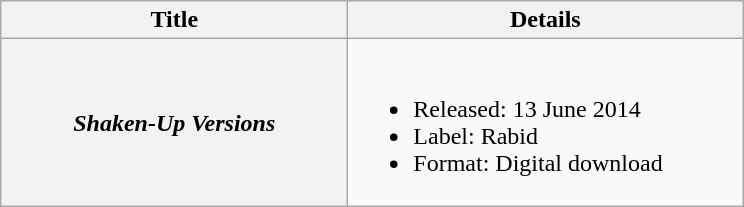<table class="wikitable plainrowheaders">
<tr>
<th scope="col" style="width:14em;">Title</th>
<th scope="col" style="width:16em;">Details</th>
</tr>
<tr>
<th scope="row"><em>Shaken-Up Versions</em></th>
<td><br><ul><li>Released: 13 June 2014</li><li>Label: Rabid</li><li>Format: Digital download</li></ul></td>
</tr>
</table>
